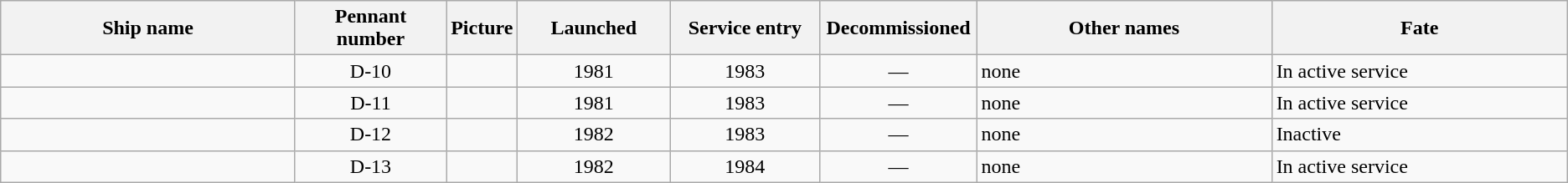<table class="wikitable">
<tr>
<th width="20%">Ship name</th>
<th width="10%">Pennant number</th>
<th>Picture</th>
<th width="10%">Launched</th>
<th width="10%">Service entry</th>
<th width="10%">Decommissioned</th>
<th width="20%">Other names</th>
<th width="20%">Fate</th>
</tr>
<tr>
<td align="left"></td>
<td align="center">D-10</td>
<td></td>
<td align="center">1981</td>
<td align="center">1983</td>
<td align="center">—</td>
<td align="left">none</td>
<td align="left">In active service</td>
</tr>
<tr>
<td align="left"></td>
<td align="center">D-11</td>
<td></td>
<td align="center">1981</td>
<td align="center">1983</td>
<td align="center">—</td>
<td align="left">none</td>
<td align="left">In active service</td>
</tr>
<tr>
<td align="left"></td>
<td align="center">D-12</td>
<td></td>
<td align="center">1982</td>
<td align="center">1983</td>
<td align="center">—</td>
<td align="left">none</td>
<td align="left">Inactive</td>
</tr>
<tr>
<td align="left"></td>
<td align="center">D-13</td>
<td></td>
<td align="center">1982</td>
<td align="center">1984</td>
<td align="center">—</td>
<td align="left">none</td>
<td align="left">In active service</td>
</tr>
</table>
